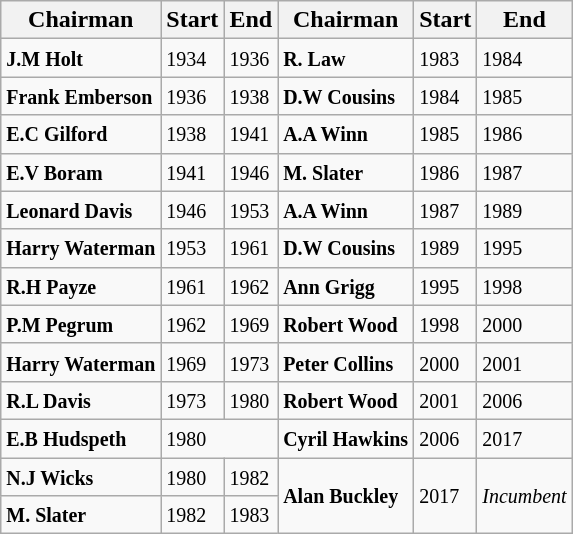<table class="wikitable">
<tr>
<th>Chairman</th>
<th>Start</th>
<th>End</th>
<th>Chairman</th>
<th>Start</th>
<th>End</th>
</tr>
<tr>
<td><strong><small>J.M Holt</small></strong></td>
<td><small>1934</small></td>
<td><small>1936</small></td>
<td><strong><small>R. Law</small></strong></td>
<td><small>1983</small></td>
<td><small>1984</small></td>
</tr>
<tr>
<td><strong><small>Frank Emberson</small></strong></td>
<td><small>1936</small></td>
<td><small>1938</small></td>
<td><strong><small>D.W Cousins</small></strong></td>
<td><small>1984</small></td>
<td><small>1985</small></td>
</tr>
<tr>
<td><strong><small>E.C Gilford</small></strong></td>
<td><small>1938</small></td>
<td><small>1941</small></td>
<td><strong><small>A.A Winn</small></strong></td>
<td><small>1985</small></td>
<td><small>1986</small></td>
</tr>
<tr>
<td><strong><small>E.V Boram</small></strong></td>
<td><small>1941</small></td>
<td><small>1946</small></td>
<td><strong><small>M. Slater</small></strong></td>
<td><small>1986</small></td>
<td><small>1987</small></td>
</tr>
<tr>
<td><strong><small>Leonard Davis</small></strong></td>
<td><small>1946</small></td>
<td><small>1953</small></td>
<td><strong><small>A.A Winn</small></strong></td>
<td><small>1987</small></td>
<td><small>1989</small></td>
</tr>
<tr>
<td><strong><small>Harry Waterman</small></strong></td>
<td><small>1953</small></td>
<td><small>1961</small></td>
<td><strong><small>D.W Cousins</small></strong></td>
<td><small>1989</small></td>
<td><small>1995</small></td>
</tr>
<tr>
<td><strong><small>R.H Payze</small></strong></td>
<td><small>1961</small></td>
<td><small>1962</small></td>
<td><strong><small>Ann Grigg</small></strong></td>
<td><small>1995</small></td>
<td><small>1998</small></td>
</tr>
<tr>
<td><strong><small>P.M Pegrum</small></strong></td>
<td><small>1962</small></td>
<td><small>1969</small></td>
<td><strong><small>Robert Wood</small></strong></td>
<td><small>1998</small></td>
<td><small>2000</small></td>
</tr>
<tr>
<td><strong><small>Harry Waterman</small></strong></td>
<td><small>1969</small></td>
<td><small>1973</small></td>
<td><strong><small>Peter Collins</small></strong></td>
<td><small>2000</small></td>
<td><small>2001</small></td>
</tr>
<tr>
<td><strong><small>R.L Davis</small></strong></td>
<td><small>1973</small></td>
<td><small>1980</small></td>
<td><strong><small>Robert Wood</small></strong></td>
<td><small>2001</small></td>
<td><small>2006</small></td>
</tr>
<tr>
<td><strong><small>E.B Hudspeth</small></strong></td>
<td colspan="2"><small>1980</small></td>
<td><strong><small>Cyril Hawkins</small></strong></td>
<td><small>2006</small></td>
<td><small>2017</small></td>
</tr>
<tr>
<td><strong><small>N.J Wicks</small></strong></td>
<td><small>1980</small></td>
<td><small>1982</small></td>
<td rowspan="2"><strong><small>Alan Buckley</small></strong></td>
<td rowspan="2"><small>2017</small></td>
<td rowspan="2"><em><small>Incumbent</small></em></td>
</tr>
<tr>
<td><strong><small>M. Slater</small></strong></td>
<td><small>1982</small></td>
<td><small>1983</small></td>
</tr>
</table>
